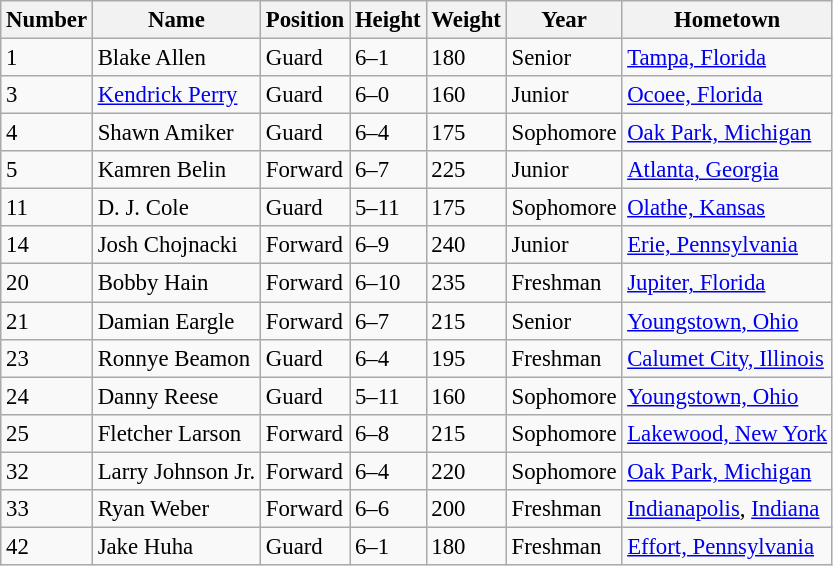<table class="wikitable" style="font-size: 95%;">
<tr>
<th>Number</th>
<th>Name</th>
<th>Position</th>
<th>Height</th>
<th>Weight</th>
<th>Year</th>
<th>Hometown</th>
</tr>
<tr>
<td>1</td>
<td>Blake Allen</td>
<td>Guard</td>
<td>6–1</td>
<td>180</td>
<td>Senior</td>
<td><a href='#'>Tampa, Florida</a></td>
</tr>
<tr>
<td>3</td>
<td><a href='#'>Kendrick Perry</a></td>
<td>Guard</td>
<td>6–0</td>
<td>160</td>
<td>Junior</td>
<td><a href='#'>Ocoee, Florida</a></td>
</tr>
<tr>
<td>4</td>
<td>Shawn Amiker</td>
<td>Guard</td>
<td>6–4</td>
<td>175</td>
<td>Sophomore</td>
<td><a href='#'>Oak Park, Michigan</a></td>
</tr>
<tr>
<td>5</td>
<td>Kamren Belin</td>
<td>Forward</td>
<td>6–7</td>
<td>225</td>
<td>Junior</td>
<td><a href='#'>Atlanta, Georgia</a></td>
</tr>
<tr>
<td>11</td>
<td>D. J. Cole</td>
<td>Guard</td>
<td>5–11</td>
<td>175</td>
<td>Sophomore</td>
<td><a href='#'>Olathe, Kansas</a></td>
</tr>
<tr>
<td>14</td>
<td>Josh Chojnacki</td>
<td>Forward</td>
<td>6–9</td>
<td>240</td>
<td>Junior</td>
<td><a href='#'>Erie, Pennsylvania</a></td>
</tr>
<tr>
<td>20</td>
<td>Bobby Hain</td>
<td>Forward</td>
<td>6–10</td>
<td>235</td>
<td>Freshman</td>
<td><a href='#'>Jupiter, Florida</a></td>
</tr>
<tr>
<td>21</td>
<td>Damian Eargle</td>
<td>Forward</td>
<td>6–7</td>
<td>215</td>
<td>Senior</td>
<td><a href='#'>Youngstown, Ohio</a></td>
</tr>
<tr>
<td>23</td>
<td>Ronnye Beamon</td>
<td>Guard</td>
<td>6–4</td>
<td>195</td>
<td>Freshman</td>
<td><a href='#'>Calumet City, Illinois</a></td>
</tr>
<tr>
<td>24</td>
<td>Danny Reese</td>
<td>Guard</td>
<td>5–11</td>
<td>160</td>
<td>Sophomore</td>
<td><a href='#'>Youngstown, Ohio</a></td>
</tr>
<tr>
<td>25</td>
<td>Fletcher Larson</td>
<td>Forward</td>
<td>6–8</td>
<td>215</td>
<td>Sophomore</td>
<td><a href='#'>Lakewood, New York</a></td>
</tr>
<tr>
<td>32</td>
<td>Larry Johnson Jr.</td>
<td>Forward</td>
<td>6–4</td>
<td>220</td>
<td>Sophomore</td>
<td><a href='#'>Oak Park, Michigan</a></td>
</tr>
<tr>
<td>33</td>
<td>Ryan Weber</td>
<td>Forward</td>
<td>6–6</td>
<td>200</td>
<td>Freshman</td>
<td><a href='#'>Indianapolis</a>, <a href='#'>Indiana</a></td>
</tr>
<tr>
<td>42</td>
<td>Jake Huha</td>
<td>Guard</td>
<td>6–1</td>
<td>180</td>
<td>Freshman</td>
<td><a href='#'>Effort, Pennsylvania</a></td>
</tr>
</table>
